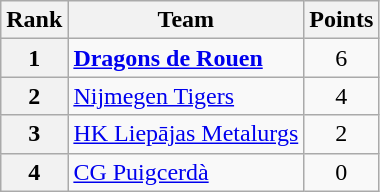<table class="wikitable" style="text-align: center;">
<tr>
<th>Rank</th>
<th>Team</th>
<th>Points</th>
</tr>
<tr>
<th>1</th>
<td style="text-align: left;"> <strong><a href='#'>Dragons de Rouen</a></strong></td>
<td>6</td>
</tr>
<tr>
<th>2</th>
<td style="text-align: left;"> <a href='#'>Nijmegen Tigers</a></td>
<td>4</td>
</tr>
<tr>
<th>3</th>
<td style="text-align: left;"> <a href='#'>HK Liepājas Metalurgs</a></td>
<td>2</td>
</tr>
<tr>
<th>4</th>
<td style="text-align: left;"> <a href='#'>CG Puigcerdà</a></td>
<td>0</td>
</tr>
</table>
